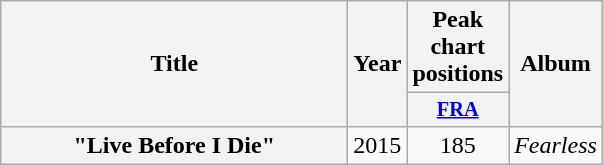<table class="wikitable plainrowheaders" style="text-align:center;">
<tr>
<th scope="col" rowspan="2" style="width:14em;">Title</th>
<th scope="col" rowspan="2" style="width:1em;">Year</th>
<th scope="col">Peak chart positions</th>
<th scope="col" rowspan="2">Album</th>
</tr>
<tr>
<th scope="col" style="width:3em;font-size:85%;"><a href='#'>FRA</a><br></th>
</tr>
<tr>
<th scope="row">"Live Before I Die"</th>
<td>2015</td>
<td>185</td>
<td><em>Fearless</em></td>
</tr>
</table>
